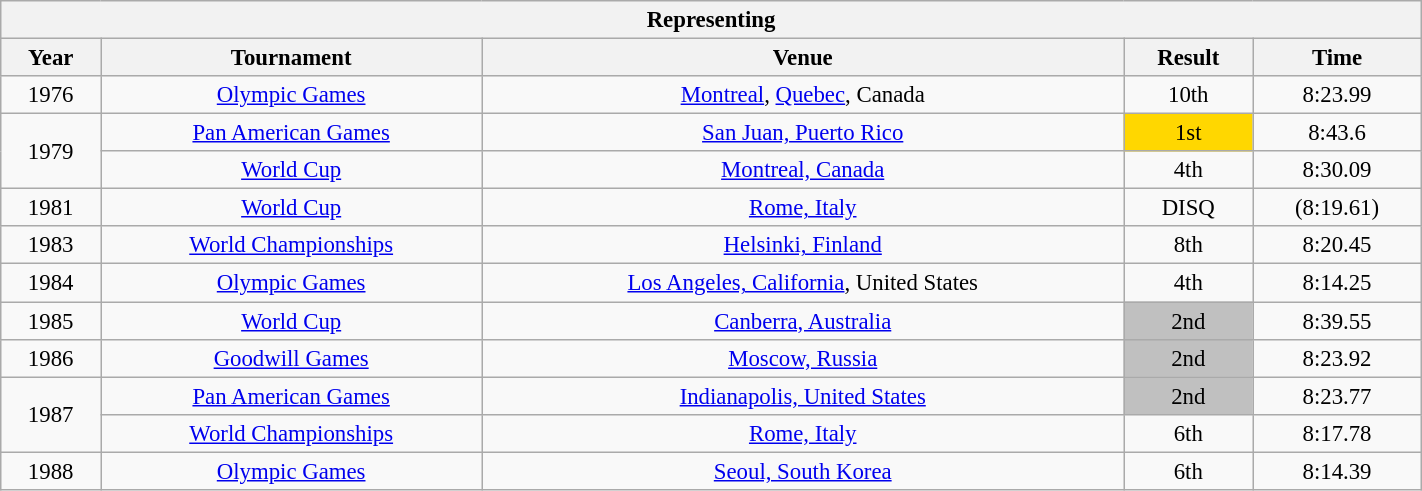<table class="wikitable" style=" text-align:center; font-size:95%;" width="75%">
<tr>
<th colspan="6">Representing </th>
</tr>
<tr>
<th>Year</th>
<th>Tournament</th>
<th>Venue</th>
<th>Result</th>
<th>Time</th>
</tr>
<tr>
<td>1976</td>
<td><a href='#'>Olympic Games</a></td>
<td><a href='#'>Montreal</a>, <a href='#'>Quebec</a>, Canada</td>
<td align="center">10th</td>
<td>8:23.99</td>
</tr>
<tr>
<td rowspan=2>1979</td>
<td><a href='#'>Pan American Games</a></td>
<td><a href='#'>San Juan, Puerto Rico</a></td>
<td bgcolor="gold" align="center">1st</td>
<td>8:43.6</td>
</tr>
<tr>
<td><a href='#'>World Cup</a></td>
<td><a href='#'>Montreal, Canada</a></td>
<td>4th</td>
<td>8:30.09</td>
</tr>
<tr>
<td>1981</td>
<td><a href='#'>World Cup</a></td>
<td><a href='#'>Rome, Italy</a></td>
<td>DISQ</td>
<td>(8:19.61)</td>
</tr>
<tr>
<td>1983</td>
<td><a href='#'>World Championships</a></td>
<td><a href='#'>Helsinki, Finland</a></td>
<td align="center">8th</td>
<td>8:20.45</td>
</tr>
<tr>
<td>1984</td>
<td><a href='#'>Olympic Games</a></td>
<td><a href='#'>Los Angeles, California</a>, United States</td>
<td align="center">4th</td>
<td>8:14.25</td>
</tr>
<tr>
<td>1985</td>
<td><a href='#'>World Cup</a></td>
<td><a href='#'>Canberra, Australia</a></td>
<td bgcolor="silver">2nd</td>
<td>8:39.55</td>
</tr>
<tr>
<td>1986</td>
<td><a href='#'>Goodwill Games</a></td>
<td><a href='#'>Moscow, Russia</a></td>
<td bgcolor="silver">2nd</td>
<td>8:23.92</td>
</tr>
<tr>
<td rowspan=2>1987</td>
<td><a href='#'>Pan American Games</a></td>
<td><a href='#'>Indianapolis, United States</a></td>
<td bgcolor="silver">2nd</td>
<td>8:23.77</td>
</tr>
<tr>
<td><a href='#'>World Championships</a></td>
<td><a href='#'>Rome, Italy</a></td>
<td align="center">6th</td>
<td>8:17.78</td>
</tr>
<tr>
<td>1988</td>
<td><a href='#'>Olympic Games</a></td>
<td><a href='#'>Seoul, South Korea</a></td>
<td align="center">6th</td>
<td>8:14.39</td>
</tr>
</table>
